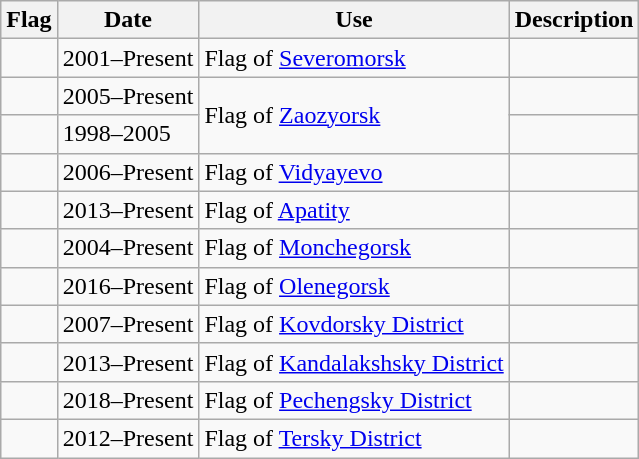<table class="wikitable">
<tr>
<th>Flag</th>
<th>Date</th>
<th>Use</th>
<th>Description</th>
</tr>
<tr>
<td></td>
<td>2001–Present</td>
<td>Flag of <a href='#'>Severomorsk</a></td>
<td></td>
</tr>
<tr>
<td></td>
<td>2005–Present</td>
<td rowspan="2">Flag of <a href='#'>Zaozyorsk</a></td>
<td></td>
</tr>
<tr>
<td></td>
<td>1998–2005</td>
<td></td>
</tr>
<tr>
<td></td>
<td>2006–Present</td>
<td>Flag of <a href='#'>Vidyayevo</a></td>
<td></td>
</tr>
<tr>
<td></td>
<td>2013–Present</td>
<td>Flag of <a href='#'>Apatity</a></td>
<td></td>
</tr>
<tr>
<td></td>
<td>2004–Present</td>
<td>Flag of <a href='#'>Monchegorsk</a></td>
<td></td>
</tr>
<tr>
<td></td>
<td>2016–Present</td>
<td>Flag of <a href='#'>Olenegorsk</a></td>
<td></td>
</tr>
<tr>
<td></td>
<td>2007–Present</td>
<td>Flag of <a href='#'>Kovdorsky District</a></td>
<td></td>
</tr>
<tr>
<td></td>
<td>2013–Present</td>
<td>Flag of <a href='#'>Kandalakshsky District</a></td>
<td></td>
</tr>
<tr>
<td></td>
<td>2018–Present</td>
<td>Flag of <a href='#'>Pechengsky District</a></td>
<td></td>
</tr>
<tr>
<td></td>
<td>2012–Present</td>
<td>Flag of <a href='#'>Tersky District</a></td>
<td></td>
</tr>
</table>
